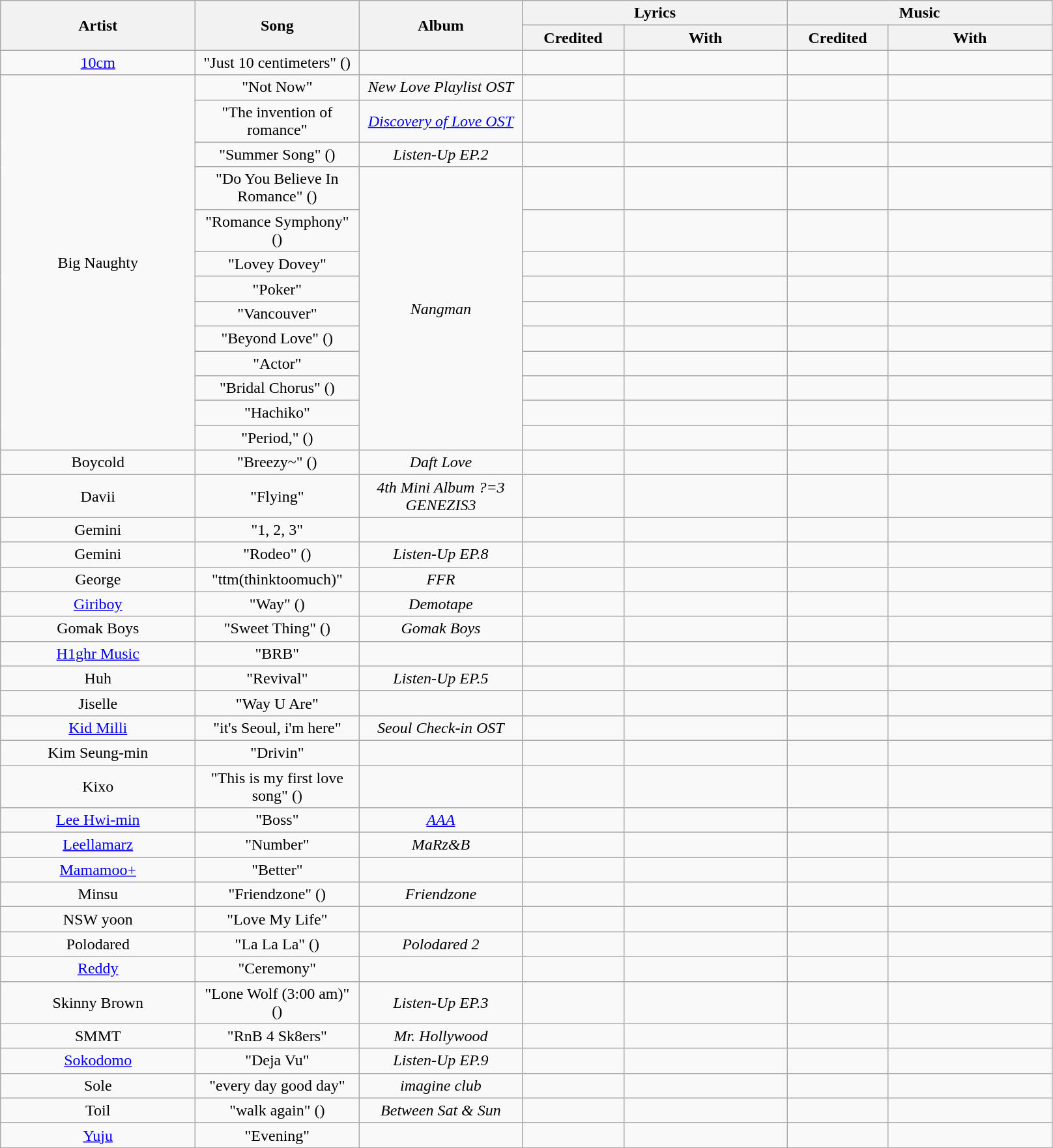<table class="wikitable" style="text-align:center;">
<tr>
<th rowspan="2" style="width:12em;">Artist</th>
<th rowspan="2" style="width:10em;">Song</th>
<th rowspan="2" style="width:10em;">Album</th>
<th colspan="2" style="width:16em;">Lyrics</th>
<th colspan="2" style="width:16em;">Music</th>
</tr>
<tr>
<th style="width:6em;">Credited</th>
<th style="width:10em;">With</th>
<th style="width:6em;">Credited</th>
<th style="width:10em;">With</th>
</tr>
<tr>
<td><a href='#'>10cm</a><br></td>
<td>"Just 10 centimeters" ()</td>
<td></td>
<td></td>
<td></td>
<td></td>
<td></td>
</tr>
<tr>
<td rowspan="13">Big Naughty</td>
<td>"Not Now"</td>
<td><em>New Love Playlist OST</em></td>
<td></td>
<td></td>
<td></td>
<td></td>
</tr>
<tr>
<td>"The invention of romance"</td>
<td><em><a href='#'>Discovery of Love OST</a></em></td>
<td></td>
<td></td>
<td></td>
<td></td>
</tr>
<tr>
<td>"Summer Song" ()<br></td>
<td><em>Listen-Up EP.2</em></td>
<td></td>
<td></td>
<td></td>
<td></td>
</tr>
<tr>
<td>"Do You Believe In Romance" ()</td>
<td rowspan="10"><em>Nangman</em></td>
<td></td>
<td></td>
<td></td>
<td></td>
</tr>
<tr>
<td>"Romance Symphony" ()<br></td>
<td></td>
<td></td>
<td></td>
<td></td>
</tr>
<tr>
<td>"Lovey Dovey"<br></td>
<td></td>
<td></td>
<td></td>
<td></td>
</tr>
<tr>
<td>"Poker"<br></td>
<td></td>
<td></td>
<td></td>
<td></td>
</tr>
<tr>
<td>"Vancouver"</td>
<td></td>
<td></td>
<td></td>
<td></td>
</tr>
<tr>
<td>"Beyond Love" ()<br></td>
<td></td>
<td></td>
<td></td>
<td></td>
</tr>
<tr>
<td>"Actor"<br></td>
<td></td>
<td></td>
<td></td>
<td></td>
</tr>
<tr>
<td>"Bridal Chorus" ()<br></td>
<td></td>
<td></td>
<td></td>
<td></td>
</tr>
<tr>
<td>"Hachiko"<br></td>
<td></td>
<td></td>
<td></td>
<td></td>
</tr>
<tr>
<td>"Period," ()</td>
<td></td>
<td></td>
<td></td>
<td></td>
</tr>
<tr>
<td>Boycold</td>
<td>"Breezy~" ()<br></td>
<td><em>Daft Love</em></td>
<td></td>
<td></td>
<td></td>
<td></td>
</tr>
<tr>
<td>Davii</td>
<td>"Flying"<br></td>
<td><em>4th Mini Album ?=3 GENEZIS3</em></td>
<td></td>
<td></td>
<td></td>
<td></td>
</tr>
<tr>
<td>Gemini</td>
<td>"1, 2, 3"<br></td>
<td></td>
<td></td>
<td></td>
<td></td>
<td></td>
</tr>
<tr>
<td>Gemini<br></td>
<td>"Rodeo" ()</td>
<td><em>Listen-Up EP.8</em></td>
<td></td>
<td></td>
<td></td>
<td></td>
</tr>
<tr>
<td>George</td>
<td>"ttm(thinktoomuch)"<br></td>
<td><em>FFR</em></td>
<td></td>
<td></td>
<td></td>
<td></td>
</tr>
<tr>
<td><a href='#'>Giriboy</a></td>
<td>"Way" ()<br></td>
<td><em>Demotape</em></td>
<td></td>
<td></td>
<td></td>
<td></td>
</tr>
<tr>
<td>Gomak Boys</td>
<td>"Sweet Thing" ()</td>
<td><em>Gomak Boys</em></td>
<td></td>
<td></td>
<td></td>
<td></td>
</tr>
<tr>
<td><a href='#'>H1ghr Music</a></td>
<td>"BRB"</td>
<td></td>
<td></td>
<td></td>
<td></td>
<td></td>
</tr>
<tr>
<td>Huh<br></td>
<td>"Revival"</td>
<td><em>Listen-Up EP.5</em></td>
<td></td>
<td></td>
<td></td>
<td></td>
</tr>
<tr>
<td>Jiselle</td>
<td>"Way U Are"<br></td>
<td></td>
<td></td>
<td></td>
<td></td>
<td></td>
</tr>
<tr>
<td><a href='#'>Kid Milli</a><br></td>
<td>"it's Seoul, i'm here"</td>
<td><em>Seoul Check-in OST</em></td>
<td></td>
<td></td>
<td></td>
<td></td>
</tr>
<tr>
<td>Kim Seung-min</td>
<td>"Drivin"<br></td>
<td></td>
<td></td>
<td></td>
<td></td>
<td></td>
</tr>
<tr>
<td>Kixo</td>
<td>"This is my first love song" ()<br></td>
<td></td>
<td></td>
<td></td>
<td></td>
<td></td>
</tr>
<tr>
<td><a href='#'>Lee Hwi-min</a></td>
<td>"Boss"<br></td>
<td><em><a href='#'>AAA</a></em></td>
<td></td>
<td></td>
<td></td>
<td></td>
</tr>
<tr>
<td><a href='#'>Leellamarz</a></td>
<td>"Number"<br></td>
<td><em>MaRz&B</em></td>
<td></td>
<td></td>
<td></td>
<td></td>
</tr>
<tr>
<td><a href='#'>Mamamoo+</a></td>
<td>"Better"<br></td>
<td></td>
<td></td>
<td></td>
<td></td>
<td></td>
</tr>
<tr>
<td>Minsu</td>
<td>"Friendzone" ()<br></td>
<td><em>Friendzone</em></td>
<td></td>
<td></td>
<td></td>
<td></td>
</tr>
<tr>
<td>NSW yoon</td>
<td>"Love My Life"<br></td>
<td></td>
<td></td>
<td></td>
<td></td>
<td></td>
</tr>
<tr>
<td>Polodared</td>
<td>"La La La" ()<br></td>
<td><em>Polodared 2</em></td>
<td></td>
<td></td>
<td></td>
<td></td>
</tr>
<tr>
<td><a href='#'>Reddy</a></td>
<td>"Ceremony"<br></td>
<td></td>
<td></td>
<td></td>
<td></td>
<td></td>
</tr>
<tr>
<td>Skinny Brown</td>
<td>"Lone Wolf (3:00 am)" ()<br></td>
<td><em>Listen-Up EP.3</em></td>
<td></td>
<td></td>
<td></td>
<td></td>
</tr>
<tr>
<td>SMMT</td>
<td>"RnB 4 Sk8ers"<br></td>
<td><em>Mr. Hollywood</em></td>
<td></td>
<td></td>
<td></td>
<td></td>
</tr>
<tr>
<td><a href='#'>Sokodomo</a></td>
<td>"Deja Vu"<br></td>
<td><em>Listen-Up EP.9</em></td>
<td></td>
<td></td>
<td></td>
<td></td>
</tr>
<tr>
<td>Sole</td>
<td>"every day good day"<br></td>
<td><em>imagine club</em></td>
<td></td>
<td></td>
<td></td>
<td></td>
</tr>
<tr>
<td>Toil</td>
<td>"walk again" ()<br></td>
<td><em>Between Sat & Sun</em></td>
<td></td>
<td></td>
<td></td>
<td></td>
</tr>
<tr>
<td><a href='#'>Yuju</a></td>
<td>"Evening"<br></td>
<td></td>
<td></td>
<td></td>
<td></td>
<td></td>
</tr>
</table>
